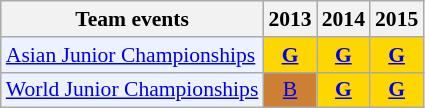<table class="wikitable" style="font-size: 90%; text-align:center">
<tr>
<th>Team events</th>
<th>2013</th>
<th>2014</th>
<th>2015</th>
</tr>
<tr>
<td bgcolor="#ECF2FF"; align="left"><a href='#'>Asian Junior Championships</a></td>
<td bgcolor=gold><a href='#'><strong>G</strong></a></td>
<td bgcolor=gold><a href='#'><strong>G</strong></a></td>
<td bgcolor=gold><a href='#'><strong>G</strong></a></td>
</tr>
<tr>
<td bgcolor="#ECF2FF"; align="left"><a href='#'>World Junior Championships</a></td>
<td bgcolor=CD7F32><a href='#'>B</a></td>
<td bgcolor=gold><a href='#'><strong>G</strong></a></td>
<td bgcolor=gold><a href='#'><strong>G</strong></a></td>
</tr>
</table>
